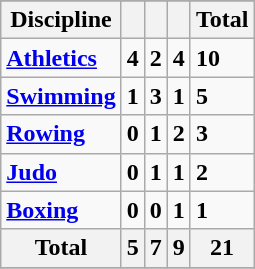<table class="wikitable" style="font-size:85% align="right" style="text-align:center">
<tr bgcolor="#efefef">
</tr>
<tr>
<th>Discipline</th>
<th></th>
<th></th>
<th></th>
<th>Total</th>
</tr>
<tr style="font-weight:bold;">
<td><a href='#'>Athletics</a></td>
<td>4</td>
<td>2</td>
<td>4</td>
<td>10</td>
</tr>
<tr style="font-weight:bold;">
<td><a href='#'>Swimming</a></td>
<td>1</td>
<td>3</td>
<td>1</td>
<td>5</td>
</tr>
<tr style="font-weight:bold;">
<td><a href='#'>Rowing</a></td>
<td>0</td>
<td>1</td>
<td>2</td>
<td>3</td>
</tr>
<tr style="font-weight:bold;">
<td><a href='#'>Judo</a></td>
<td>0</td>
<td>1</td>
<td>1</td>
<td>2</td>
</tr>
<tr style="font-weight:bold;">
<td><a href='#'>Boxing</a></td>
<td>0</td>
<td>0</td>
<td>1</td>
<td>1</td>
</tr>
<tr>
<th>Total</th>
<th>5</th>
<th>7</th>
<th>9</th>
<th>21</th>
</tr>
<tr>
</tr>
</table>
